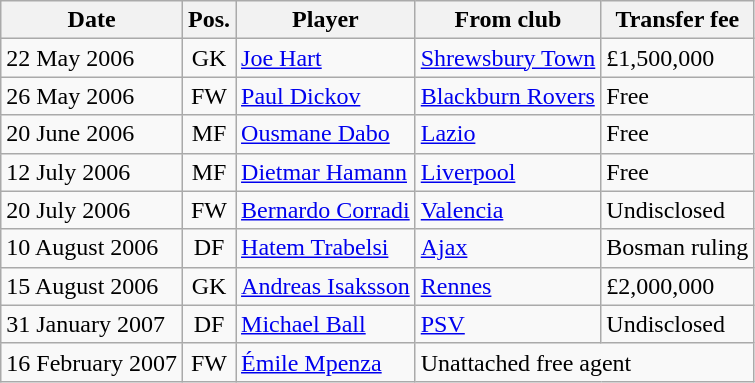<table class="wikitable">
<tr>
<th>Date</th>
<th>Pos.</th>
<th>Player</th>
<th>From club</th>
<th>Transfer fee</th>
</tr>
<tr>
<td>22 May 2006</td>
<td align="center">GK</td>
<td> <a href='#'>Joe Hart</a></td>
<td> <a href='#'>Shrewsbury Town</a></td>
<td>£1,500,000</td>
</tr>
<tr>
<td>26 May 2006</td>
<td align="center">FW</td>
<td> <a href='#'>Paul Dickov</a></td>
<td> <a href='#'>Blackburn Rovers</a></td>
<td>Free</td>
</tr>
<tr>
<td>20 June 2006</td>
<td align="center">MF</td>
<td> <a href='#'>Ousmane Dabo</a></td>
<td> <a href='#'>Lazio</a></td>
<td>Free</td>
</tr>
<tr>
<td>12 July 2006</td>
<td align="center">MF</td>
<td> <a href='#'>Dietmar Hamann</a></td>
<td> <a href='#'>Liverpool</a></td>
<td>Free</td>
</tr>
<tr>
<td>20 July 2006</td>
<td align="center">FW</td>
<td> <a href='#'>Bernardo Corradi</a></td>
<td> <a href='#'>Valencia</a></td>
<td>Undisclosed</td>
</tr>
<tr>
<td>10 August 2006</td>
<td align="center">DF</td>
<td> <a href='#'>Hatem Trabelsi</a></td>
<td> <a href='#'>Ajax</a></td>
<td>Bosman ruling</td>
</tr>
<tr>
<td>15 August 2006</td>
<td align="center">GK</td>
<td> <a href='#'>Andreas Isaksson</a></td>
<td> <a href='#'>Rennes</a></td>
<td>£2,000,000</td>
</tr>
<tr>
<td>31 January 2007</td>
<td align="center">DF</td>
<td> <a href='#'>Michael Ball</a></td>
<td> <a href='#'>PSV</a></td>
<td>Undisclosed</td>
</tr>
<tr>
<td>16 February 2007</td>
<td align="center">FW</td>
<td> <a href='#'>Émile Mpenza</a></td>
<td colspan="2">Unattached free agent</td>
</tr>
</table>
